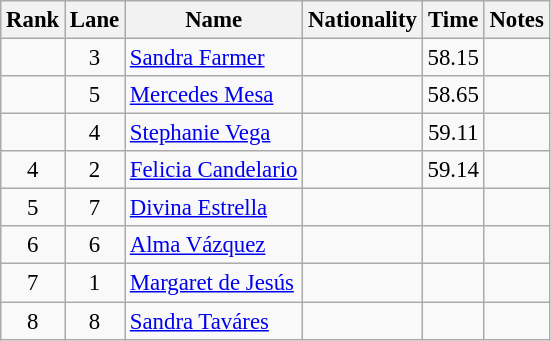<table class="wikitable sortable" style="text-align:center;font-size:95%">
<tr>
<th>Rank</th>
<th>Lane</th>
<th>Name</th>
<th>Nationality</th>
<th>Time</th>
<th>Notes</th>
</tr>
<tr>
<td></td>
<td>3</td>
<td align=left><a href='#'>Sandra Farmer</a></td>
<td align=left></td>
<td>58.15</td>
<td></td>
</tr>
<tr>
<td></td>
<td>5</td>
<td align=left><a href='#'>Mercedes Mesa</a></td>
<td align=left></td>
<td>58.65</td>
<td></td>
</tr>
<tr>
<td></td>
<td>4</td>
<td align=left><a href='#'>Stephanie Vega</a></td>
<td align=left></td>
<td>59.11</td>
<td></td>
</tr>
<tr>
<td>4</td>
<td>2</td>
<td align=left><a href='#'>Felicia Candelario</a></td>
<td align=left></td>
<td>59.14</td>
<td></td>
</tr>
<tr>
<td>5</td>
<td>7</td>
<td align=left><a href='#'>Divina Estrella</a></td>
<td align=left></td>
<td></td>
<td></td>
</tr>
<tr>
<td>6</td>
<td>6</td>
<td align=left><a href='#'>Alma Vázquez</a></td>
<td align=left></td>
<td></td>
<td></td>
</tr>
<tr>
<td>7</td>
<td>1</td>
<td align=left><a href='#'>Margaret de Jesús</a></td>
<td align=left></td>
<td></td>
<td></td>
</tr>
<tr>
<td>8</td>
<td>8</td>
<td align=left><a href='#'>Sandra Taváres</a></td>
<td align=left></td>
<td></td>
<td></td>
</tr>
</table>
